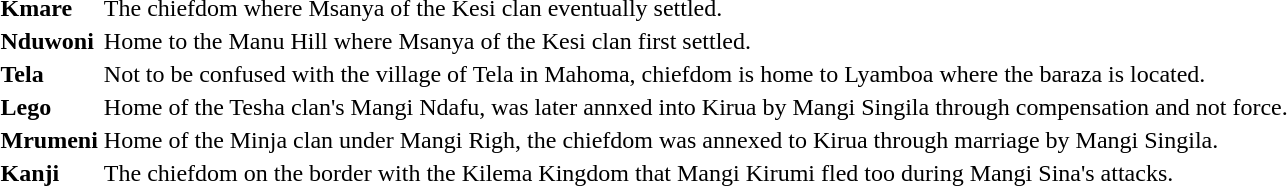<table border=0>
<tr>
<td valign=top><strong>Kmare</strong></td>
<td>The chiefdom where Msanya of the Kesi clan eventually settled.</td>
</tr>
<tr>
<td valign=top><strong>Nduwoni</strong></td>
<td>Home to the Manu Hill where Msanya of the Kesi clan first settled.</td>
</tr>
<tr>
<td valign=top><strong>Tela</strong></td>
<td>Not to be confused with the village of Tela in Mahoma, chiefdom is home to Lyamboa where the baraza is located.</td>
</tr>
<tr>
<td valign=top><strong>Lego</strong></td>
<td>Home of the Tesha clan's Mangi Ndafu, was later annxed into Kirua by Mangi Singila through compensation and not force.</td>
</tr>
<tr>
<td valign=top><strong>Mrumeni</strong></td>
<td>Home of the Minja clan under Mangi Righ, the chiefdom was annexed to Kirua through marriage by Mangi Singila.</td>
</tr>
<tr>
<td valign=top><strong>Kanji</strong></td>
<td>The chiefdom on the border with the Kilema Kingdom that Mangi Kirumi fled too during Mangi Sina's attacks.</td>
</tr>
</table>
